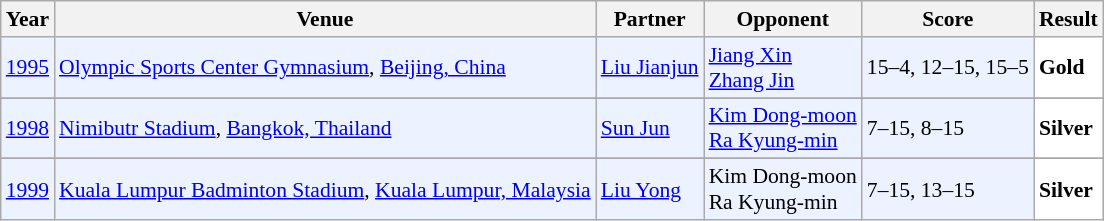<table class="sortable wikitable" style="font-size: 90%;">
<tr>
<th>Year</th>
<th>Venue</th>
<th>Partner</th>
<th>Opponent</th>
<th>Score</th>
<th>Result</th>
</tr>
<tr style="background:#ECF2FF">
<td align="center"><a href='#'>1995</a></td>
<td align="left"><a href='#'>Olympic Sports Center Gymnasium</a>, <a href='#'>Beijing, China</a></td>
<td align="left"> <a href='#'>Liu Jianjun</a></td>
<td align="left"> <a href='#'>Jiang Xin</a> <br>  <a href='#'>Zhang Jin</a></td>
<td align="left">15–4, 12–15, 15–5</td>
<td style="text-align:left; background:white"> <strong>Gold</strong></td>
</tr>
<tr>
</tr>
<tr style="background:#ECF2FF">
<td align="center"><a href='#'>1998</a></td>
<td align="left"><a href='#'>Nimibutr Stadium</a>, <a href='#'>Bangkok, Thailand</a></td>
<td align="left"> <a href='#'>Sun Jun</a></td>
<td align="left"> <a href='#'>Kim Dong-moon</a> <br>  <a href='#'>Ra Kyung-min</a></td>
<td align="left">7–15, 8–15</td>
<td style="text-align:left; background:white"> <strong>Silver</strong></td>
</tr>
<tr>
</tr>
<tr style="background:#ECF2FF">
<td align="center"><a href='#'>1999</a></td>
<td align="left"><a href='#'>Kuala Lumpur Badminton Stadium</a>, <a href='#'>Kuala Lumpur, Malaysia</a></td>
<td align="left"> <a href='#'>Liu Yong</a></td>
<td align="left"> Kim Dong-moon <br>  Ra Kyung-min</td>
<td align="left">7–15, 13–15</td>
<td style="text-align:left; background:white"> <strong>Silver</strong></td>
</tr>
</table>
